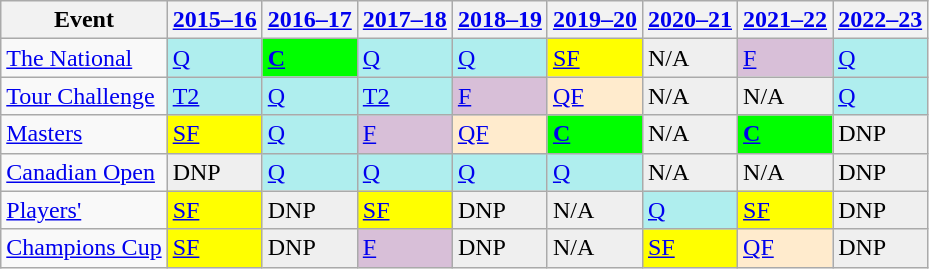<table class="wikitable" border="1">
<tr>
<th>Event</th>
<th><a href='#'>2015–16</a></th>
<th><a href='#'>2016–17</a></th>
<th><a href='#'>2017–18</a></th>
<th><a href='#'>2018–19</a></th>
<th><a href='#'>2019–20</a></th>
<th><a href='#'>2020–21</a></th>
<th><a href='#'>2021–22</a></th>
<th><a href='#'>2022–23</a></th>
</tr>
<tr>
<td><a href='#'>The National</a></td>
<td style="background:#afeeee;"><a href='#'>Q</a></td>
<td style="background:#00ff00;"><strong><a href='#'>C</a></strong></td>
<td style="background:#afeeee;"><a href='#'>Q</a></td>
<td style="background:#afeeee;"><a href='#'>Q</a></td>
<td style="background:yellow;"><a href='#'>SF</a></td>
<td style="background:#EFEFEF;">N/A</td>
<td style="background:#D8BFD8;"><a href='#'>F</a></td>
<td style="background:#afeeee;"><a href='#'>Q</a></td>
</tr>
<tr>
<td><a href='#'>Tour Challenge</a></td>
<td style="background:#afeeee;"><a href='#'>T2</a></td>
<td style="background:#afeeee;"><a href='#'>Q</a></td>
<td style="background:#afeeee;"><a href='#'>T2</a></td>
<td style="background:thistle;"><a href='#'>F</a></td>
<td style="background:#ffebcd;"><a href='#'>QF</a></td>
<td style="background:#EFEFEF;">N/A</td>
<td style="background:#EFEFEF;">N/A</td>
<td style="background:#afeeee;"><a href='#'>Q</a></td>
</tr>
<tr>
<td><a href='#'>Masters</a></td>
<td style="background:yellow;"><a href='#'>SF</a></td>
<td style="background:#afeeee;"><a href='#'>Q</a></td>
<td style="background:thistle;"><a href='#'>F</a></td>
<td style="background:#ffebcd;"><a href='#'>QF</a></td>
<td style="background:#0f0;"><strong><a href='#'>C</a></strong></td>
<td style="background:#EFEFEF;">N/A</td>
<td style="background:#0f0;"><strong><a href='#'>C</a></strong></td>
<td style="background:#EFEFEF;">DNP</td>
</tr>
<tr>
<td><a href='#'>Canadian Open</a></td>
<td style="background:#EFEFEF;">DNP</td>
<td style="background:#afeeee;"><a href='#'>Q</a></td>
<td style="background:#afeeee;"><a href='#'>Q</a></td>
<td style="background:#afeeee;"><a href='#'>Q</a></td>
<td style="background:#afeeee;"><a href='#'>Q</a></td>
<td style="background:#EFEFEF;">N/A</td>
<td style="background:#EFEFEF;">N/A</td>
<td style="background:#EFEFEF;">DNP</td>
</tr>
<tr>
<td><a href='#'>Players'</a></td>
<td style="background:yellow;"><a href='#'>SF</a></td>
<td style="background:#EFEFEF;">DNP</td>
<td style="background:yellow;"><a href='#'>SF</a></td>
<td style="background:#EFEFEF;">DNP</td>
<td style="background:#EFEFEF;">N/A</td>
<td style="background:#afeeee;"><a href='#'>Q</a></td>
<td style="background:yellow;"><a href='#'>SF</a></td>
<td style="background:#EFEFEF;">DNP</td>
</tr>
<tr>
<td><a href='#'>Champions Cup</a></td>
<td style="background:yellow;"><a href='#'>SF</a></td>
<td style="background:#EFEFEF;">DNP</td>
<td style="background:thistle;"><a href='#'>F</a></td>
<td style="background:#EFEFEF;">DNP</td>
<td style="background:#EFEFEF;">N/A</td>
<td style="background:yellow;"><a href='#'>SF</a></td>
<td style="background:#ffebcd;"><a href='#'>QF</a></td>
<td style="background:#EFEFEF;">DNP</td>
</tr>
</table>
